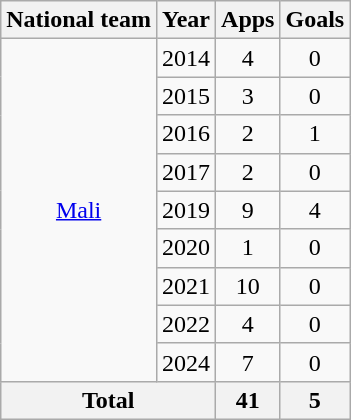<table class="wikitable" style="text-align:center">
<tr>
<th>National team</th>
<th>Year</th>
<th>Apps</th>
<th>Goals</th>
</tr>
<tr>
<td rowspan="9"><a href='#'>Mali</a></td>
<td>2014</td>
<td>4</td>
<td>0</td>
</tr>
<tr>
<td>2015</td>
<td>3</td>
<td>0</td>
</tr>
<tr>
<td>2016</td>
<td>2</td>
<td>1</td>
</tr>
<tr>
<td>2017</td>
<td>2</td>
<td>0</td>
</tr>
<tr>
<td>2019</td>
<td>9</td>
<td>4</td>
</tr>
<tr>
<td>2020</td>
<td>1</td>
<td>0</td>
</tr>
<tr>
<td>2021</td>
<td>10</td>
<td>0</td>
</tr>
<tr>
<td>2022</td>
<td>4</td>
<td>0</td>
</tr>
<tr>
<td>2024</td>
<td>7</td>
<td>0</td>
</tr>
<tr>
<th colspan="2">Total</th>
<th>41</th>
<th>5</th>
</tr>
</table>
